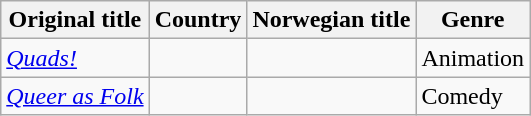<table class="wikitable">
<tr>
<th>Original title</th>
<th>Country</th>
<th>Norwegian title</th>
<th>Genre</th>
</tr>
<tr>
<td><em><a href='#'>Quads!</a></em></td>
<td></td>
<td></td>
<td>Animation</td>
</tr>
<tr>
<td><em><a href='#'>Queer as Folk</a></em></td>
<td></td>
<td></td>
<td>Comedy</td>
</tr>
</table>
